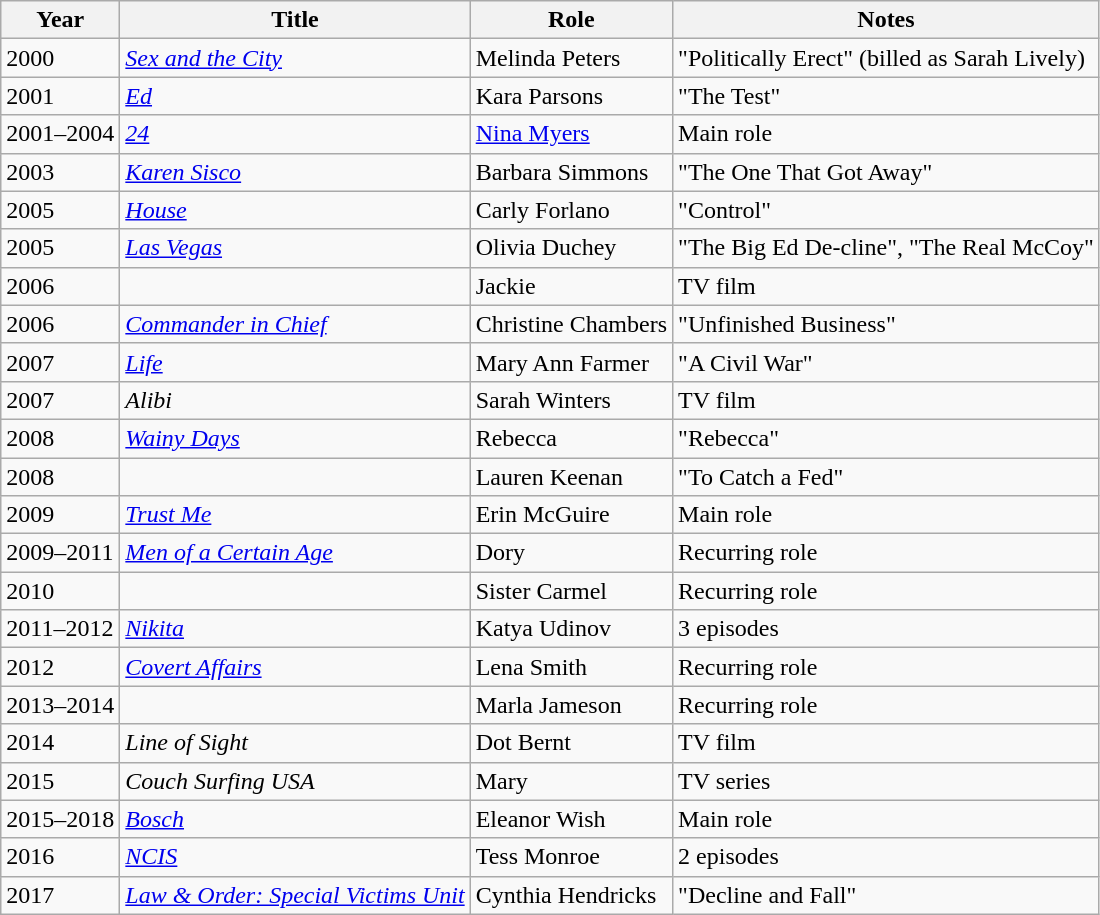<table class="wikitable sortable">
<tr>
<th>Year</th>
<th>Title</th>
<th>Role</th>
<th class="unsortable">Notes</th>
</tr>
<tr>
<td>2000</td>
<td><em><a href='#'>Sex and the City</a></em></td>
<td>Melinda Peters</td>
<td>"Politically Erect" (billed as Sarah Lively)</td>
</tr>
<tr>
<td>2001</td>
<td><em><a href='#'>Ed</a></em></td>
<td>Kara Parsons</td>
<td>"The Test"</td>
</tr>
<tr>
<td>2001–2004</td>
<td><em><a href='#'>24</a></em></td>
<td><a href='#'>Nina Myers</a></td>
<td>Main role</td>
</tr>
<tr>
<td>2003</td>
<td><em><a href='#'>Karen Sisco</a></em></td>
<td>Barbara Simmons</td>
<td>"The One That Got Away"</td>
</tr>
<tr>
<td>2005</td>
<td><em><a href='#'>House</a></em></td>
<td>Carly Forlano</td>
<td>"Control"</td>
</tr>
<tr>
<td>2005</td>
<td><em><a href='#'>Las Vegas</a></em></td>
<td>Olivia Duchey</td>
<td>"The Big Ed De-cline", "The Real McCoy"</td>
</tr>
<tr>
<td>2006</td>
<td><em></em></td>
<td>Jackie</td>
<td>TV film</td>
</tr>
<tr>
<td>2006</td>
<td><em><a href='#'>Commander in Chief</a></em></td>
<td>Christine Chambers</td>
<td>"Unfinished Business"</td>
</tr>
<tr>
<td>2007</td>
<td><em><a href='#'>Life</a></em></td>
<td>Mary Ann Farmer</td>
<td>"A Civil War"</td>
</tr>
<tr>
<td>2007</td>
<td><em>Alibi</em></td>
<td>Sarah Winters</td>
<td>TV film</td>
</tr>
<tr>
<td>2008</td>
<td><em><a href='#'>Wainy Days</a></em></td>
<td>Rebecca</td>
<td>"Rebecca"</td>
</tr>
<tr>
<td>2008</td>
<td><em></em></td>
<td>Lauren Keenan</td>
<td>"To Catch a Fed"</td>
</tr>
<tr>
<td>2009</td>
<td><em><a href='#'>Trust Me</a></em></td>
<td>Erin McGuire</td>
<td>Main role</td>
</tr>
<tr>
<td>2009–2011</td>
<td><em><a href='#'>Men of a Certain Age</a></em></td>
<td>Dory</td>
<td>Recurring role</td>
</tr>
<tr>
<td>2010</td>
<td><em></em></td>
<td>Sister Carmel</td>
<td>Recurring role</td>
</tr>
<tr>
<td>2011–2012</td>
<td><em><a href='#'>Nikita</a></em></td>
<td>Katya Udinov</td>
<td>3 episodes</td>
</tr>
<tr>
<td>2012</td>
<td><em><a href='#'>Covert Affairs</a></em></td>
<td>Lena Smith</td>
<td>Recurring role</td>
</tr>
<tr>
<td>2013–2014</td>
<td><em></em></td>
<td>Marla Jameson</td>
<td>Recurring role</td>
</tr>
<tr>
<td>2014</td>
<td><em>Line of Sight</em></td>
<td>Dot Bernt</td>
<td>TV film</td>
</tr>
<tr>
<td>2015</td>
<td><em>Couch Surfing USA</em></td>
<td>Mary</td>
<td>TV series</td>
</tr>
<tr>
<td>2015–2018</td>
<td><em><a href='#'>Bosch</a></em></td>
<td>Eleanor Wish</td>
<td>Main role</td>
</tr>
<tr>
<td>2016</td>
<td><em><a href='#'>NCIS</a></em></td>
<td>Tess Monroe</td>
<td>2 episodes</td>
</tr>
<tr>
<td>2017</td>
<td><em><a href='#'>Law & Order: Special Victims Unit</a></em></td>
<td>Cynthia Hendricks</td>
<td>"Decline and Fall"</td>
</tr>
</table>
